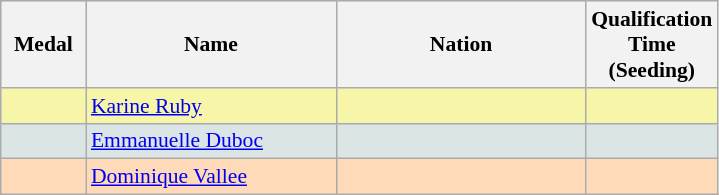<table class=wikitable style="border:1px solid #AAAAAA;font-size:90%">
<tr bgcolor="#E4E4E4">
<th width=50>Medal</th>
<th width=160>Name</th>
<th width=160>Nation</th>
<th width=80>Qualification Time (Seeding)</th>
</tr>
<tr bgcolor="#F7F6A8">
<td align="center"></td>
<td><a href='#'>Karine Ruby</a></td>
<td></td>
<td align="center"></td>
</tr>
<tr bgcolor="#DCE5E5">
<td align="center"></td>
<td><a href='#'>Emmanuelle Duboc</a></td>
<td></td>
<td align="center"></td>
</tr>
<tr bgcolor="#FFDAB9">
<td align="center"></td>
<td><a href='#'>Dominique Vallee</a></td>
<td></td>
<td align="center"></td>
</tr>
</table>
